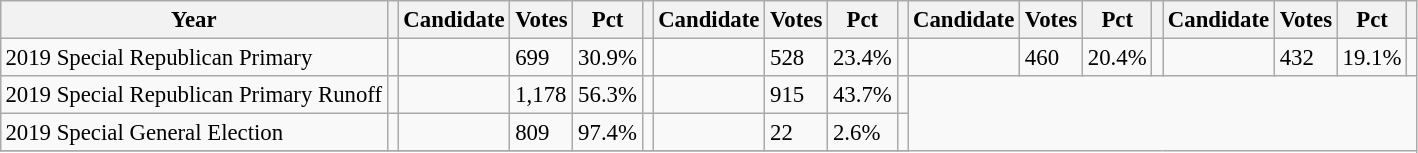<table class="wikitable" style="margin:0.5em ; font-size:95%">
<tr>
<th>Year</th>
<th></th>
<th>Candidate</th>
<th>Votes</th>
<th>Pct</th>
<th></th>
<th>Candidate</th>
<th>Votes</th>
<th>Pct</th>
<th></th>
<th>Candidate</th>
<th>Votes</th>
<th>Pct</th>
<th></th>
<th>Candidate</th>
<th>Votes</th>
<th>Pct</th>
<th></th>
</tr>
<tr>
<td>2019 Special Republican Primary</td>
<td></td>
<td></td>
<td>699</td>
<td>30.9%</td>
<td></td>
<td></td>
<td>528</td>
<td>23.4%</td>
<td></td>
<td></td>
<td>460</td>
<td>20.4%</td>
<td></td>
<td></td>
<td>432</td>
<td>19.1%</td>
<td></td>
</tr>
<tr>
<td>2019 Special Republican Primary Runoff</td>
<td></td>
<td></td>
<td>1,178</td>
<td>56.3%</td>
<td></td>
<td></td>
<td>915</td>
<td>43.7%</td>
<td></td>
</tr>
<tr>
<td>2019 Special General Election</td>
<td></td>
<td></td>
<td>809</td>
<td>97.4%</td>
<td></td>
<td></td>
<td>22</td>
<td>2.6%</td>
<td></td>
</tr>
<tr>
</tr>
</table>
